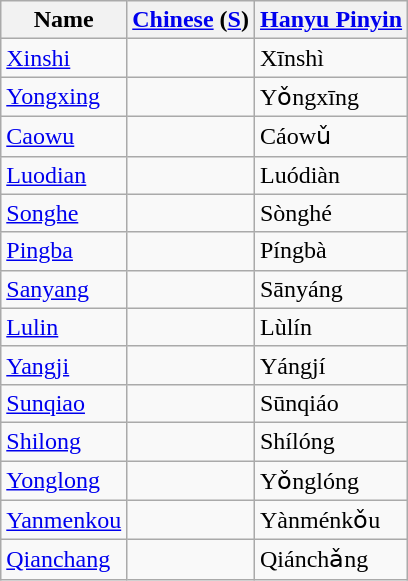<table class="wikitable">
<tr>
<th>Name</th>
<th><a href='#'>Chinese</a> (<a href='#'>S</a>)</th>
<th><a href='#'>Hanyu Pinyin</a></th>
</tr>
<tr>
<td><a href='#'>Xinshi</a></td>
<td></td>
<td>Xīnshì</td>
</tr>
<tr>
<td><a href='#'>Yongxing</a></td>
<td></td>
<td>Yǒngxīng</td>
</tr>
<tr>
<td><a href='#'>Caowu</a></td>
<td></td>
<td>Cáowǔ</td>
</tr>
<tr>
<td><a href='#'>Luodian</a></td>
<td></td>
<td>Luódiàn</td>
</tr>
<tr>
<td><a href='#'>Songhe</a></td>
<td></td>
<td>Sònghé</td>
</tr>
<tr>
<td><a href='#'>Pingba</a></td>
<td></td>
<td>Píngbà</td>
</tr>
<tr>
<td><a href='#'>Sanyang</a></td>
<td></td>
<td>Sānyáng</td>
</tr>
<tr>
<td><a href='#'>Lulin</a></td>
<td></td>
<td>Lùlín</td>
</tr>
<tr>
<td><a href='#'>Yangji</a></td>
<td></td>
<td>Yángjí</td>
</tr>
<tr>
<td><a href='#'>Sunqiao</a></td>
<td></td>
<td>Sūnqiáo</td>
</tr>
<tr>
<td><a href='#'>Shilong</a></td>
<td></td>
<td>Shílóng</td>
</tr>
<tr>
<td><a href='#'>Yonglong</a></td>
<td></td>
<td>Yǒnglóng</td>
</tr>
<tr>
<td><a href='#'>Yanmenkou</a></td>
<td></td>
<td>Yànménkǒu</td>
</tr>
<tr>
<td><a href='#'>Qianchang</a></td>
<td></td>
<td>Qiánchǎng</td>
</tr>
</table>
